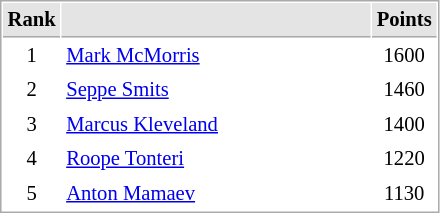<table cellspacing="1" cellpadding="3" style="border:1px solid #aaa; font-size:86%;">
<tr style="background:#e4e4e4;">
<th style="border-bottom:1px solid #aaa; width:10px;">Rank</th>
<th style="border-bottom:1px solid #aaa; width:200px;"></th>
<th style="border-bottom:1px solid #aaa; width:20px;">Points</th>
</tr>
<tr>
<td align=center>1</td>
<td> <a href='#'>Mark McMorris</a></td>
<td align=center>1600</td>
</tr>
<tr>
<td align=center>2</td>
<td> <a href='#'>Seppe Smits</a></td>
<td align=center>1460</td>
</tr>
<tr>
<td align=center>3</td>
<td> <a href='#'>Marcus Kleveland</a></td>
<td align=center>1400</td>
</tr>
<tr>
<td align=center>4</td>
<td> <a href='#'>Roope Tonteri</a></td>
<td align=center>1220</td>
</tr>
<tr>
<td align=center>5</td>
<td> <a href='#'>Anton Mamaev</a></td>
<td align=center>1130</td>
</tr>
</table>
